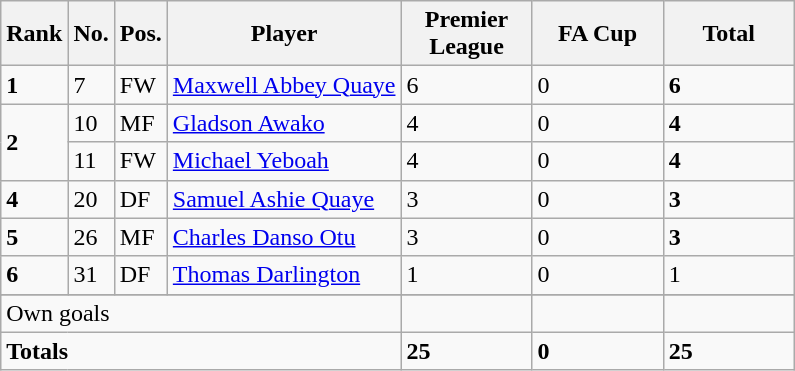<table class="wikitable sortable alternance">
<tr>
<th>Rank</th>
<th>No.</th>
<th>Pos.</th>
<th>Player</th>
<th width="80">Premier League</th>
<th width="80">FA Cup</th>
<th width="80">Total</th>
</tr>
<tr>
<td><strong>1</strong></td>
<td>7</td>
<td>FW</td>
<td align="left"> <a href='#'>Maxwell Abbey Quaye</a></td>
<td>6</td>
<td>0</td>
<td><strong>6</strong></td>
</tr>
<tr>
<td rowspan="2"><strong>2</strong></td>
<td>10</td>
<td>MF</td>
<td align="left"> <a href='#'>Gladson Awako</a></td>
<td>4</td>
<td>0</td>
<td><strong>4</strong></td>
</tr>
<tr>
<td>11</td>
<td>FW</td>
<td align="left"> <a href='#'>Michael Yeboah</a></td>
<td>4</td>
<td>0</td>
<td><strong>4</strong></td>
</tr>
<tr>
<td><strong>4</strong></td>
<td>20</td>
<td>DF</td>
<td align="left"> <a href='#'>Samuel Ashie Quaye</a></td>
<td>3</td>
<td>0</td>
<td><strong>3</strong></td>
</tr>
<tr>
<td><strong>5</strong></td>
<td>26</td>
<td>MF</td>
<td align="left"> <a href='#'>Charles Danso Otu</a></td>
<td>3</td>
<td>0</td>
<td><strong>3</strong></td>
</tr>
<tr>
<td><strong>6</strong></td>
<td>31</td>
<td>DF</td>
<td align="left"> <a href='#'>Thomas Darlington</a></td>
<td>1</td>
<td>0</td>
<td>1</td>
</tr>
<tr>
</tr>
<tr class="sortbottom">
<td colspan="4">Own goals</td>
<td></td>
<td></td>
<td></td>
</tr>
<tr class="sortbottom">
<td colspan="4"><strong>Totals</strong></td>
<td><strong>25</strong></td>
<td><strong>0</strong></td>
<td><strong>25</strong></td>
</tr>
</table>
